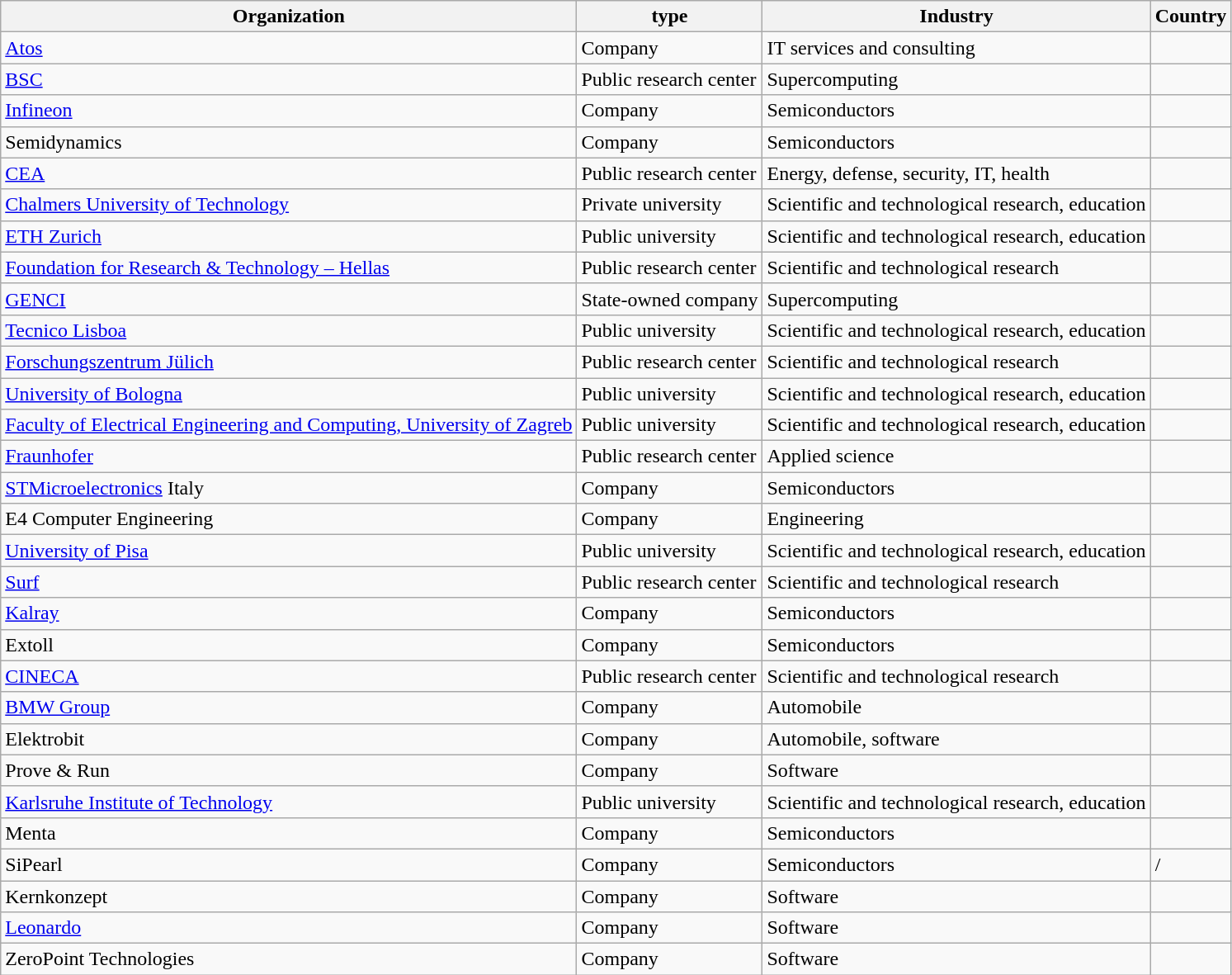<table class="wikitable sortable">
<tr>
<th>Organization</th>
<th>type</th>
<th>Industry</th>
<th>Country</th>
</tr>
<tr>
<td><a href='#'>Atos</a></td>
<td>Company</td>
<td>IT services and consulting</td>
<td></td>
</tr>
<tr>
<td><a href='#'>BSC</a></td>
<td>Public research center</td>
<td>Supercomputing</td>
<td></td>
</tr>
<tr>
<td><a href='#'>Infineon</a></td>
<td>Company</td>
<td>Semiconductors</td>
<td></td>
</tr>
<tr>
<td>Semidynamics</td>
<td>Company</td>
<td>Semiconductors</td>
<td></td>
</tr>
<tr>
<td><a href='#'>CEA</a></td>
<td>Public research center</td>
<td>Energy, defense, security, IT, health</td>
<td></td>
</tr>
<tr>
<td><a href='#'>Chalmers University of Technology</a></td>
<td>Private university</td>
<td>Scientific and technological research, education</td>
<td></td>
</tr>
<tr>
<td><a href='#'>ETH Zurich</a></td>
<td>Public university</td>
<td>Scientific and technological research, education</td>
<td></td>
</tr>
<tr>
<td><a href='#'>Foundation for Research & Technology – Hellas</a></td>
<td>Public research center</td>
<td>Scientific and technological research</td>
<td></td>
</tr>
<tr>
<td><a href='#'>GENCI</a></td>
<td>State-owned company</td>
<td>Supercomputing</td>
<td></td>
</tr>
<tr>
<td><a href='#'>Tecnico Lisboa</a></td>
<td>Public university</td>
<td>Scientific and technological research, education</td>
<td></td>
</tr>
<tr>
<td><a href='#'>Forschungszentrum Jülich</a></td>
<td>Public research center</td>
<td>Scientific and technological research</td>
<td></td>
</tr>
<tr>
<td><a href='#'>University of Bologna</a></td>
<td>Public university</td>
<td>Scientific and technological research, education</td>
<td></td>
</tr>
<tr>
<td><a href='#'>Faculty of Electrical Engineering and Computing, University of Zagreb</a></td>
<td>Public university</td>
<td>Scientific and technological research, education</td>
<td></td>
</tr>
<tr>
<td><a href='#'>Fraunhofer</a></td>
<td>Public research center</td>
<td>Applied science</td>
<td></td>
</tr>
<tr>
<td><a href='#'>STMicroelectronics</a> Italy</td>
<td>Company</td>
<td>Semiconductors</td>
<td></td>
</tr>
<tr>
<td>E4 Computer Engineering</td>
<td>Company</td>
<td>Engineering</td>
<td></td>
</tr>
<tr>
<td><a href='#'>University of Pisa</a></td>
<td>Public university</td>
<td>Scientific and technological research, education</td>
<td></td>
</tr>
<tr>
<td><a href='#'>Surf</a></td>
<td>Public research center</td>
<td>Scientific and technological research</td>
<td></td>
</tr>
<tr>
<td><a href='#'>Kalray</a></td>
<td>Company</td>
<td>Semiconductors</td>
<td></td>
</tr>
<tr>
<td>Extoll</td>
<td>Company</td>
<td>Semiconductors</td>
<td></td>
</tr>
<tr>
<td><a href='#'>CINECA</a></td>
<td>Public research center</td>
<td>Scientific and technological research</td>
<td></td>
</tr>
<tr>
<td><a href='#'>BMW Group</a></td>
<td>Company</td>
<td>Automobile</td>
<td></td>
</tr>
<tr>
<td>Elektrobit</td>
<td>Company</td>
<td>Automobile, software</td>
<td></td>
</tr>
<tr>
<td>Prove & Run</td>
<td>Company</td>
<td>Software</td>
<td></td>
</tr>
<tr>
<td><a href='#'>Karlsruhe Institute of Technology</a></td>
<td>Public university</td>
<td>Scientific and technological research, education</td>
<td></td>
</tr>
<tr>
<td>Menta</td>
<td>Company</td>
<td>Semiconductors</td>
<td></td>
</tr>
<tr>
<td>SiPearl</td>
<td>Company</td>
<td>Semiconductors</td>
<td> / </td>
</tr>
<tr>
<td>Kernkonzept</td>
<td>Company</td>
<td>Software</td>
<td></td>
</tr>
<tr>
<td><a href='#'>Leonardo</a></td>
<td>Company</td>
<td>Software</td>
<td></td>
</tr>
<tr>
<td>ZeroPoint Technologies</td>
<td>Company</td>
<td>Software</td>
<td></td>
</tr>
</table>
